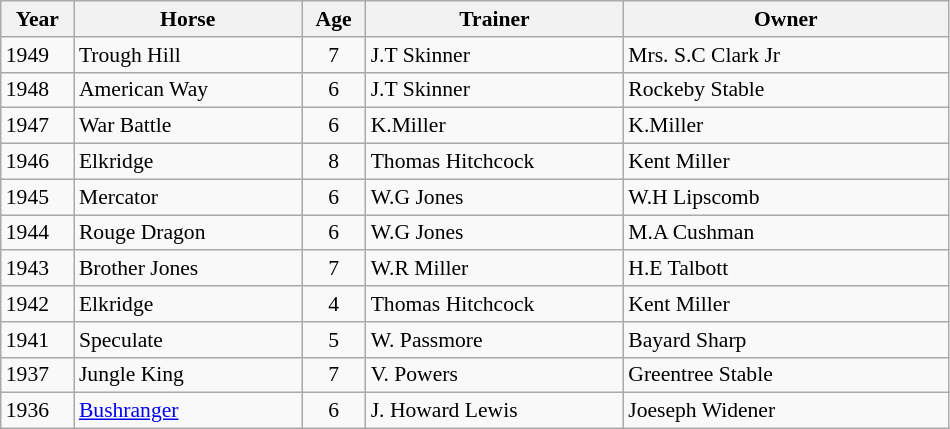<table class="wikitable sortable" style="border-collapse: collapse; font-size:90%">
<tr>
<th style="width:42px;"><strong>Year</strong></th>
<th style="width:145px;"><strong>Horse</strong></th>
<th style="width:36px;"><strong>Age</strong></th>
<th style="width:165px;"><strong>Trainer</strong></th>
<th style="width:210px;"><strong>Owner</strong></th>
</tr>
<tr>
<td>1949</td>
<td>Trough Hill</td>
<td align="center">7</td>
<td>J.T Skinner</td>
<td>Mrs. S.C Clark Jr</td>
</tr>
<tr>
<td>1948</td>
<td>American Way</td>
<td align="center">6</td>
<td>J.T Skinner</td>
<td>Rockeby Stable</td>
</tr>
<tr>
<td>1947</td>
<td>War Battle</td>
<td align="center">6</td>
<td>K.Miller</td>
<td>K.Miller</td>
</tr>
<tr>
<td>1946</td>
<td>Elkridge</td>
<td align="center">8</td>
<td>Thomas Hitchcock</td>
<td>Kent Miller</td>
</tr>
<tr>
<td>1945</td>
<td>Mercator</td>
<td align="center">6</td>
<td>W.G Jones</td>
<td>W.H Lipscomb</td>
</tr>
<tr>
<td>1944</td>
<td>Rouge Dragon</td>
<td align="center">6</td>
<td>W.G Jones</td>
<td>M.A Cushman</td>
</tr>
<tr>
<td>1943</td>
<td>Brother Jones</td>
<td align="center">7</td>
<td>W.R Miller</td>
<td>H.E Talbott</td>
</tr>
<tr>
<td>1942</td>
<td>Elkridge</td>
<td align="center">4</td>
<td>Thomas Hitchcock</td>
<td>Kent Miller</td>
</tr>
<tr>
<td>1941</td>
<td>Speculate</td>
<td align="center">5</td>
<td>W. Passmore</td>
<td>Bayard Sharp</td>
</tr>
<tr>
<td>1937</td>
<td>Jungle King</td>
<td align="center">7</td>
<td>V. Powers</td>
<td>Greentree Stable</td>
</tr>
<tr>
<td>1936</td>
<td><a href='#'>Bushranger</a></td>
<td align="center">6</td>
<td>J. Howard Lewis</td>
<td>Joeseph Widener</td>
</tr>
</table>
